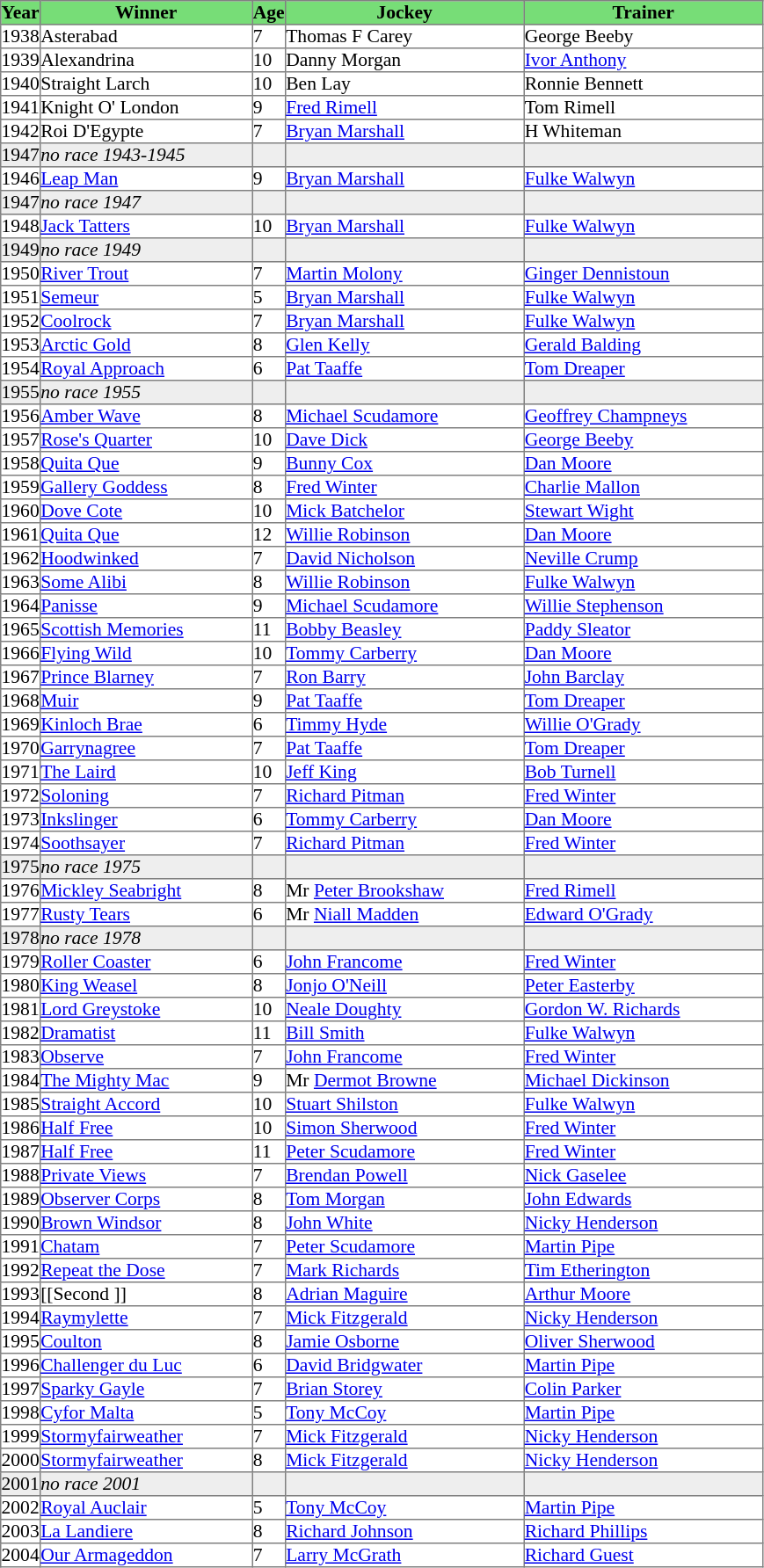<table class = "sortable" | border="1" cellpadding="0" style="border-collapse: collapse; font-size:90%">
<tr bgcolor="#77dd77" align="center">
<th>Year</th>
<th>Winner</th>
<th>Age</th>
<th>Jockey</th>
<th>Trainer</th>
</tr>
<tr>
<td>1938</td>
<td width=160px>Asterabad</td>
<td>7</td>
<td width=180px>Thomas F Carey</td>
<td width=180px>George Beeby</td>
</tr>
<tr>
<td>1939</td>
<td>Alexandrina</td>
<td>10</td>
<td>Danny Morgan</td>
<td><a href='#'>Ivor Anthony</a></td>
</tr>
<tr>
<td>1940</td>
<td>Straight Larch</td>
<td>10</td>
<td>Ben Lay</td>
<td>Ronnie Bennett</td>
</tr>
<tr>
<td>1941</td>
<td>Knight O' London</td>
<td>9</td>
<td><a href='#'>Fred Rimell</a></td>
<td>Tom Rimell</td>
</tr>
<tr>
<td>1942</td>
<td>Roi D'Egypte</td>
<td>7</td>
<td><a href='#'>Bryan Marshall</a></td>
<td>H Whiteman</td>
</tr>
<tr bgcolor="#eeeeee">
<td><span>1947</span></td>
<td><em>no race 1943-1945</em></td>
<td></td>
<td></td>
<td></td>
</tr>
<tr>
<td>1946</td>
<td><a href='#'>Leap Man</a></td>
<td>9</td>
<td><a href='#'>Bryan Marshall</a></td>
<td><a href='#'>Fulke Walwyn</a></td>
</tr>
<tr bgcolor="#eeeeee">
<td><span>1947</span></td>
<td><em>no race 1947</em> </td>
<td></td>
<td></td>
<td></td>
</tr>
<tr>
<td>1948</td>
<td><a href='#'>Jack Tatters</a></td>
<td>10</td>
<td><a href='#'>Bryan Marshall</a></td>
<td><a href='#'>Fulke Walwyn</a></td>
</tr>
<tr bgcolor="#eeeeee">
<td><span>1949</span></td>
<td><em>no race 1949</em> </td>
<td></td>
<td></td>
<td></td>
</tr>
<tr>
<td>1950</td>
<td><a href='#'>River Trout</a></td>
<td>7</td>
<td><a href='#'>Martin Molony</a></td>
<td><a href='#'>Ginger Dennistoun</a></td>
</tr>
<tr>
<td>1951</td>
<td><a href='#'>Semeur</a></td>
<td>5</td>
<td><a href='#'>Bryan Marshall</a></td>
<td><a href='#'>Fulke Walwyn</a></td>
</tr>
<tr>
<td>1952</td>
<td><a href='#'>Coolrock</a></td>
<td>7</td>
<td><a href='#'>Bryan Marshall</a></td>
<td><a href='#'>Fulke Walwyn</a></td>
</tr>
<tr>
<td>1953</td>
<td><a href='#'>Arctic Gold</a></td>
<td>8</td>
<td><a href='#'>Glen Kelly</a></td>
<td><a href='#'>Gerald Balding</a></td>
</tr>
<tr>
<td>1954</td>
<td><a href='#'>Royal Approach</a></td>
<td>6</td>
<td><a href='#'>Pat Taaffe</a></td>
<td><a href='#'>Tom Dreaper</a></td>
</tr>
<tr bgcolor="#eeeeee">
<td><span>1955</span></td>
<td><em>no race 1955</em> </td>
<td></td>
<td></td>
<td></td>
</tr>
<tr>
<td>1956</td>
<td><a href='#'>Amber Wave</a></td>
<td>8</td>
<td><a href='#'>Michael Scudamore</a></td>
<td><a href='#'>Geoffrey Champneys</a></td>
</tr>
<tr>
<td>1957</td>
<td><a href='#'>Rose's Quarter</a></td>
<td>10</td>
<td><a href='#'>Dave Dick</a></td>
<td><a href='#'>George Beeby</a></td>
</tr>
<tr>
<td>1958</td>
<td><a href='#'>Quita Que</a></td>
<td>9</td>
<td><a href='#'>Bunny Cox</a></td>
<td><a href='#'>Dan Moore</a></td>
</tr>
<tr>
<td>1959</td>
<td><a href='#'>Gallery Goddess</a></td>
<td>8</td>
<td><a href='#'>Fred Winter</a></td>
<td><a href='#'>Charlie Mallon</a></td>
</tr>
<tr>
<td>1960</td>
<td><a href='#'>Dove Cote</a></td>
<td>10</td>
<td><a href='#'>Mick Batchelor</a></td>
<td><a href='#'>Stewart Wight</a></td>
</tr>
<tr>
<td>1961</td>
<td><a href='#'>Quita Que</a></td>
<td>12</td>
<td><a href='#'>Willie Robinson</a></td>
<td><a href='#'>Dan Moore</a></td>
</tr>
<tr>
<td>1962</td>
<td><a href='#'>Hoodwinked</a></td>
<td>7</td>
<td><a href='#'>David Nicholson</a></td>
<td><a href='#'>Neville Crump</a></td>
</tr>
<tr>
<td>1963</td>
<td><a href='#'>Some Alibi</a></td>
<td>8</td>
<td><a href='#'>Willie Robinson</a></td>
<td><a href='#'>Fulke Walwyn</a></td>
</tr>
<tr>
<td>1964</td>
<td><a href='#'>Panisse</a></td>
<td>9</td>
<td><a href='#'>Michael Scudamore</a></td>
<td><a href='#'>Willie Stephenson</a></td>
</tr>
<tr>
<td>1965</td>
<td><a href='#'>Scottish Memories</a></td>
<td>11</td>
<td><a href='#'>Bobby Beasley</a></td>
<td><a href='#'>Paddy Sleator</a></td>
</tr>
<tr>
<td>1966</td>
<td><a href='#'>Flying Wild</a></td>
<td>10</td>
<td><a href='#'>Tommy Carberry</a></td>
<td><a href='#'>Dan Moore</a></td>
</tr>
<tr>
<td>1967</td>
<td><a href='#'>Prince Blarney</a></td>
<td>7</td>
<td><a href='#'>Ron Barry</a></td>
<td><a href='#'>John Barclay</a></td>
</tr>
<tr>
<td>1968</td>
<td><a href='#'>Muir</a></td>
<td>9</td>
<td><a href='#'>Pat Taaffe</a></td>
<td><a href='#'>Tom Dreaper</a></td>
</tr>
<tr>
<td>1969</td>
<td><a href='#'>Kinloch Brae</a></td>
<td>6</td>
<td><a href='#'>Timmy Hyde</a></td>
<td><a href='#'>Willie O'Grady</a></td>
</tr>
<tr>
<td>1970</td>
<td><a href='#'>Garrynagree</a></td>
<td>7</td>
<td><a href='#'>Pat Taaffe</a></td>
<td><a href='#'>Tom Dreaper</a></td>
</tr>
<tr>
<td>1971</td>
<td><a href='#'>The Laird</a></td>
<td>10</td>
<td><a href='#'>Jeff King</a></td>
<td><a href='#'>Bob Turnell</a></td>
</tr>
<tr>
<td>1972</td>
<td><a href='#'>Soloning</a></td>
<td>7</td>
<td><a href='#'>Richard Pitman</a></td>
<td><a href='#'>Fred Winter</a></td>
</tr>
<tr>
<td>1973</td>
<td><a href='#'>Inkslinger</a></td>
<td>6</td>
<td><a href='#'>Tommy Carberry</a></td>
<td><a href='#'>Dan Moore</a></td>
</tr>
<tr>
<td>1974</td>
<td><a href='#'>Soothsayer</a></td>
<td>7</td>
<td><a href='#'>Richard Pitman</a></td>
<td><a href='#'>Fred Winter</a></td>
</tr>
<tr bgcolor="#eeeeee">
<td><span>1975</span></td>
<td><em>no race 1975</em> </td>
<td></td>
<td></td>
<td></td>
</tr>
<tr>
<td>1976</td>
<td><a href='#'>Mickley Seabright</a></td>
<td>8</td>
<td>Mr <a href='#'>Peter Brookshaw</a></td>
<td><a href='#'>Fred Rimell</a></td>
</tr>
<tr>
<td>1977</td>
<td><a href='#'>Rusty Tears</a></td>
<td>6</td>
<td>Mr <a href='#'>Niall Madden</a></td>
<td><a href='#'>Edward O'Grady</a></td>
</tr>
<tr bgcolor="#eeeeee">
<td><span>1978</span></td>
<td><em>no race 1978</em> </td>
<td></td>
<td></td>
<td></td>
</tr>
<tr>
<td>1979</td>
<td><a href='#'>Roller Coaster</a></td>
<td>6</td>
<td><a href='#'>John Francome</a></td>
<td><a href='#'>Fred Winter</a></td>
</tr>
<tr>
<td>1980</td>
<td><a href='#'>King Weasel</a></td>
<td>8</td>
<td><a href='#'>Jonjo O'Neill</a></td>
<td><a href='#'>Peter Easterby</a></td>
</tr>
<tr>
<td>1981</td>
<td><a href='#'>Lord Greystoke</a></td>
<td>10</td>
<td><a href='#'>Neale Doughty</a></td>
<td><a href='#'>Gordon W. Richards</a></td>
</tr>
<tr>
<td>1982</td>
<td><a href='#'>Dramatist</a></td>
<td>11</td>
<td><a href='#'>Bill Smith</a></td>
<td><a href='#'>Fulke Walwyn</a></td>
</tr>
<tr>
<td>1983</td>
<td><a href='#'>Observe</a></td>
<td>7</td>
<td><a href='#'>John Francome</a></td>
<td><a href='#'>Fred Winter</a></td>
</tr>
<tr>
<td>1984</td>
<td><a href='#'>The Mighty Mac</a></td>
<td>9</td>
<td>Mr <a href='#'>Dermot Browne</a></td>
<td><a href='#'>Michael Dickinson</a></td>
</tr>
<tr>
<td>1985</td>
<td><a href='#'>Straight Accord</a></td>
<td>10</td>
<td><a href='#'>Stuart Shilston</a></td>
<td><a href='#'>Fulke Walwyn</a></td>
</tr>
<tr>
<td>1986</td>
<td><a href='#'>Half Free</a></td>
<td>10</td>
<td><a href='#'>Simon Sherwood</a></td>
<td><a href='#'>Fred Winter</a></td>
</tr>
<tr>
<td>1987</td>
<td><a href='#'>Half Free</a></td>
<td>11</td>
<td><a href='#'>Peter Scudamore</a></td>
<td><a href='#'>Fred Winter</a></td>
</tr>
<tr>
<td>1988</td>
<td><a href='#'>Private Views</a></td>
<td>7</td>
<td><a href='#'>Brendan Powell</a></td>
<td><a href='#'>Nick Gaselee</a></td>
</tr>
<tr>
<td>1989</td>
<td><a href='#'>Observer Corps</a></td>
<td>8</td>
<td><a href='#'>Tom Morgan</a></td>
<td><a href='#'>John Edwards</a></td>
</tr>
<tr>
<td>1990</td>
<td><a href='#'>Brown Windsor</a></td>
<td>8</td>
<td><a href='#'>John White</a></td>
<td><a href='#'>Nicky Henderson</a></td>
</tr>
<tr>
<td>1991</td>
<td><a href='#'>Chatam</a></td>
<td>7</td>
<td><a href='#'>Peter Scudamore</a></td>
<td><a href='#'>Martin Pipe</a></td>
</tr>
<tr>
<td>1992</td>
<td><a href='#'>Repeat the Dose</a></td>
<td>7</td>
<td><a href='#'>Mark Richards</a></td>
<td><a href='#'>Tim Etherington</a></td>
</tr>
<tr>
<td>1993</td>
<td>[[Second ]]</td>
<td>8</td>
<td><a href='#'>Adrian Maguire</a></td>
<td><a href='#'>Arthur Moore</a></td>
</tr>
<tr>
<td>1994</td>
<td><a href='#'>Raymylette</a></td>
<td>7</td>
<td><a href='#'>Mick Fitzgerald</a></td>
<td><a href='#'>Nicky Henderson</a></td>
</tr>
<tr>
<td>1995</td>
<td><a href='#'>Coulton</a></td>
<td>8</td>
<td><a href='#'>Jamie Osborne</a></td>
<td><a href='#'>Oliver Sherwood</a></td>
</tr>
<tr>
<td>1996</td>
<td><a href='#'>Challenger du Luc</a></td>
<td>6</td>
<td><a href='#'>David Bridgwater</a></td>
<td><a href='#'>Martin Pipe</a></td>
</tr>
<tr>
<td>1997</td>
<td><a href='#'>Sparky Gayle</a></td>
<td>7</td>
<td><a href='#'>Brian Storey</a></td>
<td><a href='#'>Colin Parker</a></td>
</tr>
<tr>
<td>1998</td>
<td><a href='#'>Cyfor Malta</a></td>
<td>5</td>
<td><a href='#'>Tony McCoy</a></td>
<td><a href='#'>Martin Pipe</a></td>
</tr>
<tr>
<td>1999</td>
<td><a href='#'>Stormyfairweather</a></td>
<td>7</td>
<td><a href='#'>Mick Fitzgerald</a></td>
<td><a href='#'>Nicky Henderson</a></td>
</tr>
<tr>
<td>2000</td>
<td><a href='#'>Stormyfairweather</a></td>
<td>8</td>
<td><a href='#'>Mick Fitzgerald</a></td>
<td><a href='#'>Nicky Henderson</a></td>
</tr>
<tr bgcolor="#eeeeee">
<td><span>2001</span></td>
<td><em>no race 2001</em> </td>
<td></td>
<td></td>
<td></td>
</tr>
<tr>
<td>2002</td>
<td><a href='#'>Royal Auclair</a></td>
<td>5</td>
<td><a href='#'>Tony McCoy</a></td>
<td><a href='#'>Martin Pipe</a></td>
</tr>
<tr>
<td>2003</td>
<td><a href='#'>La Landiere</a></td>
<td>8</td>
<td><a href='#'>Richard Johnson</a></td>
<td><a href='#'>Richard Phillips</a></td>
</tr>
<tr>
<td>2004</td>
<td><a href='#'>Our Armageddon</a></td>
<td>7</td>
<td><a href='#'>Larry McGrath</a></td>
<td><a href='#'>Richard Guest</a></td>
</tr>
</table>
